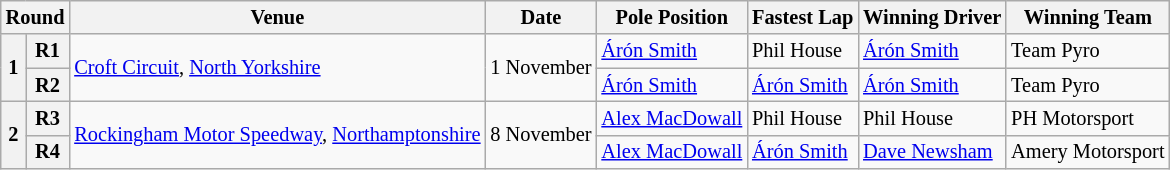<table class="wikitable" style="font-size: 85%">
<tr>
<th colspan=2>Round</th>
<th>Venue</th>
<th>Date</th>
<th>Pole Position</th>
<th>Fastest Lap</th>
<th>Winning Driver</th>
<th>Winning Team</th>
</tr>
<tr>
<th rowspan=2>1</th>
<th>R1</th>
<td rowspan=2><a href='#'>Croft Circuit</a>, <a href='#'>North Yorkshire</a></td>
<td rowspan=2>1 November</td>
<td> <a href='#'>Árón Smith</a></td>
<td> Phil House</td>
<td> <a href='#'>Árón Smith</a></td>
<td>Team Pyro</td>
</tr>
<tr>
<th>R2</th>
<td> <a href='#'>Árón Smith</a></td>
<td> <a href='#'>Árón Smith</a></td>
<td> <a href='#'>Árón Smith</a></td>
<td>Team Pyro</td>
</tr>
<tr>
<th rowspan=2>2</th>
<th>R3</th>
<td rowspan=2><a href='#'>Rockingham Motor Speedway</a>, <a href='#'>Northamptonshire</a></td>
<td rowspan=2>8 November</td>
<td> <a href='#'>Alex MacDowall</a></td>
<td> Phil House</td>
<td> Phil House</td>
<td>PH Motorsport</td>
</tr>
<tr>
<th>R4</th>
<td> <a href='#'>Alex MacDowall</a></td>
<td> <a href='#'>Árón Smith</a></td>
<td> <a href='#'>Dave Newsham</a></td>
<td>Amery Motorsport</td>
</tr>
</table>
